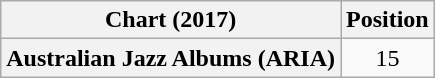<table class="wikitable sortable plainrowheaders" style="text-align:center">
<tr>
<th>Chart (2017)</th>
<th>Position</th>
</tr>
<tr>
<th scope="row">Australian Jazz Albums (ARIA)</th>
<td>15</td>
</tr>
</table>
